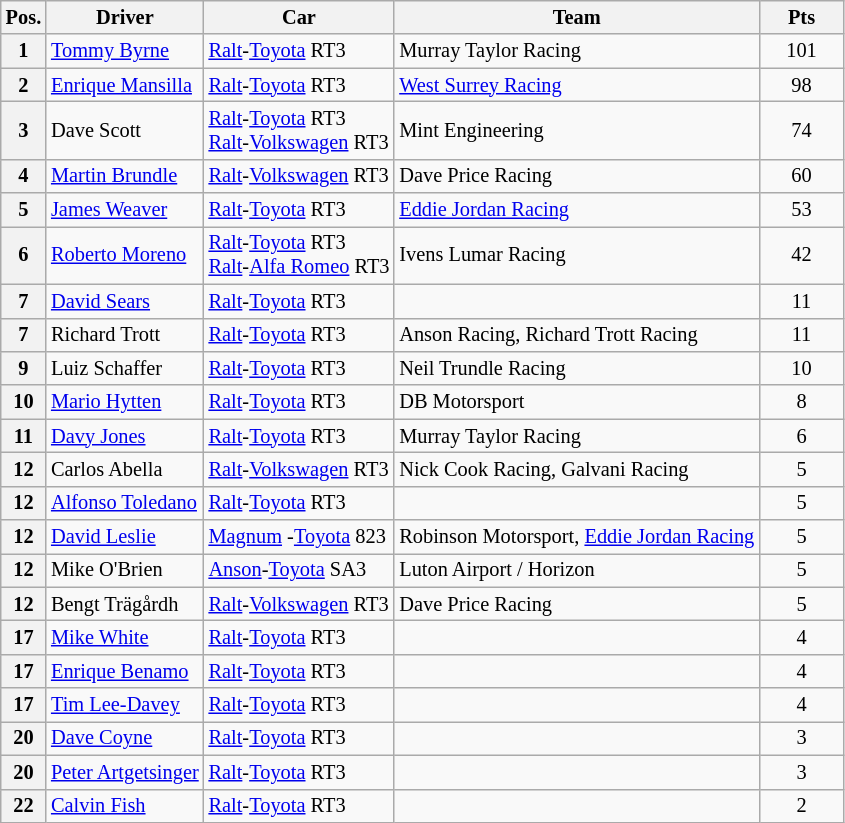<table class="wikitable" style="font-size: 85%; text-align:center;">
<tr>
<th valign="middle">Pos.</th>
<th valign="middle">Driver</th>
<th>Car</th>
<th>Team</th>
<th valign="middle" width="50">Pts</th>
</tr>
<tr>
<th>1</th>
<td align="left"> <a href='#'>Tommy Byrne</a></td>
<td align="left"><a href='#'>Ralt</a>-<a href='#'>Toyota</a> RT3</td>
<td align="left">Murray Taylor Racing</td>
<td>101</td>
</tr>
<tr>
<th>2</th>
<td align="left"> <a href='#'>Enrique Mansilla</a></td>
<td align="left"><a href='#'>Ralt</a>-<a href='#'>Toyota</a> RT3</td>
<td align="left"><a href='#'>West Surrey Racing</a></td>
<td>98</td>
</tr>
<tr>
<th>3</th>
<td align="left"> Dave Scott</td>
<td align="left"><a href='#'>Ralt</a>-<a href='#'>Toyota</a> RT3<br><a href='#'>Ralt</a>-<a href='#'>Volkswagen</a> RT3</td>
<td align="left">Mint Engineering</td>
<td>74</td>
</tr>
<tr>
<th>4</th>
<td align="left"> <a href='#'>Martin Brundle</a></td>
<td align="left"><a href='#'>Ralt</a>-<a href='#'>Volkswagen</a> RT3</td>
<td align="left">Dave Price Racing</td>
<td>60</td>
</tr>
<tr>
<th>5</th>
<td align="left"> <a href='#'>James Weaver</a></td>
<td align="left"><a href='#'>Ralt</a>-<a href='#'>Toyota</a> RT3</td>
<td align="left"><a href='#'>Eddie Jordan Racing</a></td>
<td>53</td>
</tr>
<tr>
<th>6</th>
<td align="left"> <a href='#'>Roberto Moreno</a></td>
<td align="left"><a href='#'>Ralt</a>-<a href='#'>Toyota</a> RT3 <br><a href='#'>Ralt</a>-<a href='#'>Alfa Romeo</a> RT3</td>
<td align="left">Ivens Lumar Racing</td>
<td>42</td>
</tr>
<tr>
<th>7</th>
<td align="left"> <a href='#'>David Sears</a></td>
<td align="left"><a href='#'>Ralt</a>-<a href='#'>Toyota</a> RT3</td>
<td align="left"></td>
<td>11</td>
</tr>
<tr>
<th>7</th>
<td align="left"> Richard Trott</td>
<td align="left"><a href='#'>Ralt</a>-<a href='#'>Toyota</a> RT3</td>
<td align="left">Anson Racing, Richard Trott Racing</td>
<td>11</td>
</tr>
<tr>
<th>9</th>
<td align="left"> Luiz Schaffer</td>
<td align="left"><a href='#'>Ralt</a>-<a href='#'>Toyota</a> RT3</td>
<td align="left">Neil Trundle Racing</td>
<td>10</td>
</tr>
<tr>
<th>10</th>
<td align="left"> <a href='#'>Mario Hytten</a></td>
<td align="left"><a href='#'>Ralt</a>-<a href='#'>Toyota</a> RT3</td>
<td align="left">DB Motorsport</td>
<td>8</td>
</tr>
<tr>
<th>11</th>
<td align="left"> <a href='#'>Davy Jones</a></td>
<td align="left"><a href='#'>Ralt</a>-<a href='#'>Toyota</a> RT3</td>
<td align="left">Murray Taylor Racing</td>
<td>6</td>
</tr>
<tr>
<th>12</th>
<td align="left">Carlos Abella</td>
<td align="left"><a href='#'>Ralt</a>-<a href='#'>Volkswagen</a> RT3</td>
<td align="left">Nick Cook Racing, Galvani Racing</td>
<td>5</td>
</tr>
<tr>
<th>12</th>
<td align="left"> <a href='#'>Alfonso Toledano</a></td>
<td align="left"><a href='#'>Ralt</a>-<a href='#'>Toyota</a> RT3</td>
<td align="left"></td>
<td>5</td>
</tr>
<tr>
<th>12</th>
<td align="left"> <a href='#'>David Leslie</a></td>
<td align="left"><a href='#'>Magnum</a> -<a href='#'>Toyota</a> 823</td>
<td align="left">Robinson Motorsport, <a href='#'>Eddie Jordan Racing</a></td>
<td>5</td>
</tr>
<tr>
<th>12</th>
<td align="left"> Mike O'Brien</td>
<td align="left"><a href='#'>Anson</a>-<a href='#'>Toyota</a> SA3</td>
<td align="left">Luton Airport / Horizon</td>
<td>5</td>
</tr>
<tr>
<th>12</th>
<td align="left"> Bengt Trägårdh</td>
<td align="left"><a href='#'>Ralt</a>-<a href='#'>Volkswagen</a> RT3</td>
<td align="left">Dave Price Racing</td>
<td>5</td>
</tr>
<tr>
<th>17</th>
<td align="left"> <a href='#'>Mike White</a></td>
<td align="left"><a href='#'>Ralt</a>-<a href='#'>Toyota</a> RT3</td>
<td align="left"></td>
<td>4</td>
</tr>
<tr>
<th>17</th>
<td align="left"> <a href='#'>Enrique Benamo</a></td>
<td align="left"><a href='#'>Ralt</a>-<a href='#'>Toyota</a> RT3</td>
<td align="left"></td>
<td>4</td>
</tr>
<tr>
<th>17</th>
<td align="left"> <a href='#'>Tim Lee-Davey</a></td>
<td align="left"><a href='#'>Ralt</a>-<a href='#'>Toyota</a> RT3</td>
<td align="left"></td>
<td>4</td>
</tr>
<tr>
<th>20</th>
<td align="left"> <a href='#'>Dave Coyne</a></td>
<td align="left"><a href='#'>Ralt</a>-<a href='#'>Toyota</a> RT3</td>
<td align="left"></td>
<td>3</td>
</tr>
<tr>
<th>20</th>
<td align="left"> <a href='#'>Peter Artgetsinger</a></td>
<td align="left"><a href='#'>Ralt</a>-<a href='#'>Toyota</a> RT3</td>
<td align="left"></td>
<td>3</td>
</tr>
<tr>
<th>22</th>
<td align="left"> <a href='#'>Calvin Fish</a></td>
<td align="left"><a href='#'>Ralt</a>-<a href='#'>Toyota</a> RT3</td>
<td align="left"></td>
<td>2</td>
</tr>
</table>
